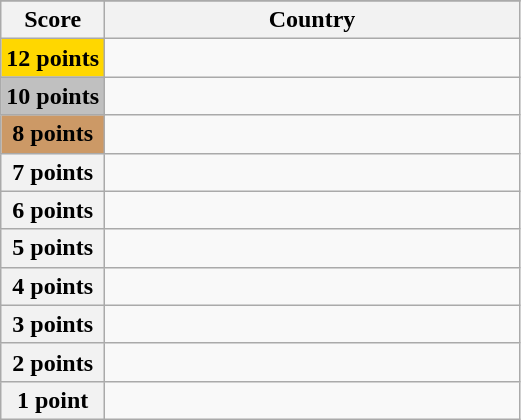<table class="wikitable">
<tr>
</tr>
<tr>
<th scope="col" width="20%">Score</th>
<th scope="col">Country</th>
</tr>
<tr>
<th scope="row" style="background:gold">12 points</th>
<td></td>
</tr>
<tr>
<th scope="row" style="background:silver">10 points</th>
<td></td>
</tr>
<tr>
<th scope="row" style="background:#CC9966">8 points</th>
<td></td>
</tr>
<tr>
<th scope="row">7 points</th>
<td></td>
</tr>
<tr>
<th scope="row">6 points</th>
<td></td>
</tr>
<tr>
<th scope="row">5 points</th>
<td></td>
</tr>
<tr>
<th scope="row">4 points</th>
<td></td>
</tr>
<tr>
<th scope="row">3 points</th>
<td></td>
</tr>
<tr>
<th scope="row">2 points</th>
<td></td>
</tr>
<tr>
<th scope="row">1 point</th>
<td></td>
</tr>
</table>
